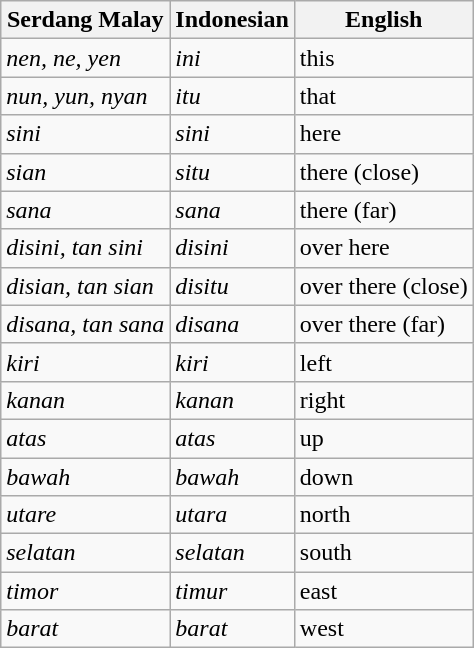<table class="wikitable">
<tr>
<th>Serdang Malay</th>
<th>Indonesian</th>
<th>English</th>
</tr>
<tr>
<td><em>nen, ne, yen</em></td>
<td><em>ini</em></td>
<td>this</td>
</tr>
<tr>
<td><em>nun, yun, nyan</em></td>
<td><em>itu</em></td>
<td>that</td>
</tr>
<tr>
<td><em>sini</em></td>
<td><em>sini</em></td>
<td>here</td>
</tr>
<tr>
<td><em>sian</em></td>
<td><em>situ</em></td>
<td>there (close)</td>
</tr>
<tr>
<td><em>sana</em></td>
<td><em>sana</em></td>
<td>there (far)</td>
</tr>
<tr>
<td><em>disini, tan sini</em></td>
<td><em>disini</em></td>
<td>over here</td>
</tr>
<tr>
<td><em>disian, tan sian</em></td>
<td><em>disitu</em></td>
<td>over there (close)</td>
</tr>
<tr>
<td><em>disana, tan sana</em></td>
<td><em>disana</em></td>
<td>over there (far)</td>
</tr>
<tr>
<td><em>kiri</em></td>
<td><em>kiri</em></td>
<td>left</td>
</tr>
<tr>
<td><em>kanan</em></td>
<td><em>kanan</em></td>
<td>right</td>
</tr>
<tr>
<td><em>atas</em></td>
<td><em>atas</em></td>
<td>up</td>
</tr>
<tr>
<td><em>bawah</em></td>
<td><em>bawah</em></td>
<td>down</td>
</tr>
<tr>
<td><em>utare</em></td>
<td><em>utara</em></td>
<td>north</td>
</tr>
<tr>
<td><em>selatan</em></td>
<td><em>selatan</em></td>
<td>south</td>
</tr>
<tr>
<td><em>timor</em></td>
<td><em>timur</em></td>
<td>east</td>
</tr>
<tr>
<td><em>barat</em></td>
<td><em>barat</em></td>
<td>west</td>
</tr>
</table>
